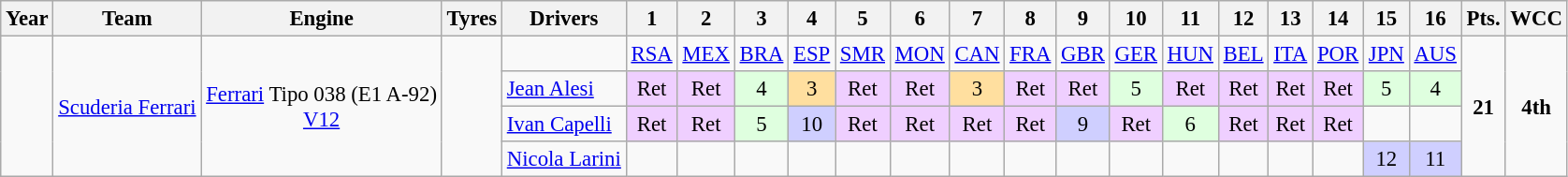<table class="wikitable" style="text-align:center; font-size:95%">
<tr>
<th>Year</th>
<th>Team</th>
<th>Engine</th>
<th>Tyres</th>
<th>Drivers</th>
<th>1</th>
<th>2</th>
<th>3</th>
<th>4</th>
<th>5</th>
<th>6</th>
<th>7</th>
<th>8</th>
<th>9</th>
<th>10</th>
<th>11</th>
<th>12</th>
<th>13</th>
<th>14</th>
<th>15</th>
<th>16</th>
<th>Pts.</th>
<th>WCC</th>
</tr>
<tr>
<td rowspan="4"></td>
<td rowspan="4"><a href='#'>Scuderia Ferrari</a></td>
<td rowspan="4"><a href='#'>Ferrari</a> Tipo 038 (E1 A-92)<br><a href='#'>V12</a></td>
<td rowspan="4"></td>
<td></td>
<td><a href='#'>RSA</a></td>
<td><a href='#'>MEX</a></td>
<td><a href='#'>BRA</a></td>
<td><a href='#'>ESP</a></td>
<td><a href='#'>SMR</a></td>
<td><a href='#'>MON</a></td>
<td><a href='#'>CAN</a></td>
<td><a href='#'>FRA</a></td>
<td><a href='#'>GBR</a></td>
<td><a href='#'>GER</a></td>
<td><a href='#'>HUN</a></td>
<td><a href='#'>BEL</a></td>
<td><a href='#'>ITA</a></td>
<td><a href='#'>POR</a></td>
<td><a href='#'>JPN</a></td>
<td><a href='#'>AUS</a></td>
<td rowspan="4"><strong>21</strong></td>
<td rowspan="4"><strong>4th</strong></td>
</tr>
<tr>
<td align="left"><a href='#'>Jean Alesi</a></td>
<td style="background:#EFCFFF;">Ret</td>
<td style="background:#EFCFFF;">Ret</td>
<td style="background:#DFFFDF;">4</td>
<td style="background:#FFDF9F;">3</td>
<td style="background:#EFCFFF;">Ret</td>
<td style="background:#EFCFFF;">Ret</td>
<td style="background:#FFDF9F;">3</td>
<td style="background:#EFCFFF;">Ret</td>
<td style="background:#EFCFFF;">Ret</td>
<td style="background:#DFFFDF;">5</td>
<td style="background:#EFCFFF;">Ret</td>
<td style="background:#EFCFFF;">Ret</td>
<td style="background:#EFCFFF;">Ret</td>
<td style="background:#EFCFFF;">Ret</td>
<td style="background:#DFFFDF;">5</td>
<td style="background:#DFFFDF;">4</td>
</tr>
<tr>
<td align="left"><a href='#'>Ivan Capelli</a></td>
<td style="background:#EFCFFF;">Ret</td>
<td style="background:#EFCFFF;">Ret</td>
<td style="background:#DFFFDF;">5</td>
<td style="background:#CFCFFF;">10</td>
<td style="background:#EFCFFF;">Ret</td>
<td style="background:#EFCFFF;">Ret</td>
<td style="background:#EFCFFF;">Ret</td>
<td style="background:#EFCFFF;">Ret</td>
<td style="background:#CFCFFF;">9</td>
<td style="background:#EFCFFF;">Ret</td>
<td style="background:#DFFFDF;">6</td>
<td style="background:#EFCFFF;">Ret</td>
<td style="background:#EFCFFF;">Ret</td>
<td style="background:#EFCFFF;">Ret</td>
<td></td>
<td></td>
</tr>
<tr>
<td align="left"><a href='#'>Nicola Larini</a></td>
<td></td>
<td></td>
<td></td>
<td></td>
<td></td>
<td></td>
<td></td>
<td></td>
<td></td>
<td></td>
<td></td>
<td></td>
<td></td>
<td></td>
<td style="background:#CFCFFF;">12</td>
<td style="background:#CFCFFF;">11</td>
</tr>
</table>
